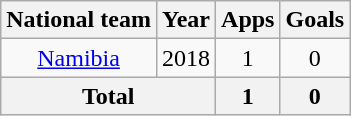<table class="wikitable" style="text-align:center">
<tr>
<th>National team</th>
<th>Year</th>
<th>Apps</th>
<th>Goals</th>
</tr>
<tr>
<td><a href='#'>Namibia</a></td>
<td>2018</td>
<td>1</td>
<td>0</td>
</tr>
<tr>
<th colspan=2>Total</th>
<th>1</th>
<th>0</th>
</tr>
</table>
